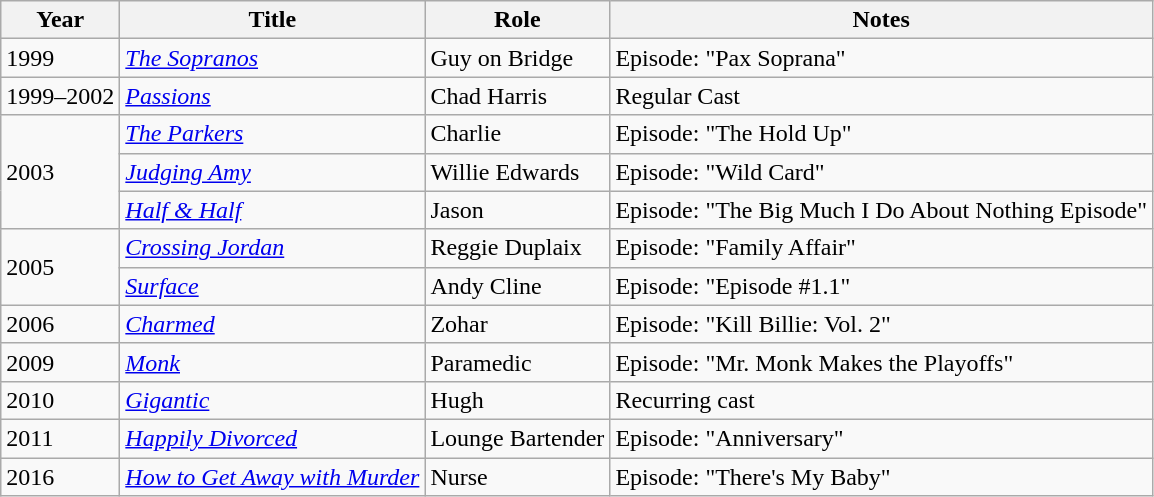<table class="wikitable sortable">
<tr>
<th>Year</th>
<th>Title</th>
<th>Role</th>
<th class="unsortable">Notes</th>
</tr>
<tr>
<td>1999</td>
<td><em><a href='#'>The Sopranos</a></em></td>
<td>Guy on Bridge</td>
<td>Episode: "Pax Soprana"</td>
</tr>
<tr>
<td>1999–2002</td>
<td><em><a href='#'>Passions</a></em></td>
<td>Chad Harris</td>
<td>Regular Cast</td>
</tr>
<tr>
<td rowspan=3>2003</td>
<td><em><a href='#'>The Parkers</a></em></td>
<td>Charlie</td>
<td>Episode: "The Hold Up"</td>
</tr>
<tr>
<td><em><a href='#'>Judging Amy</a></em></td>
<td>Willie Edwards</td>
<td>Episode: "Wild Card"</td>
</tr>
<tr>
<td><em><a href='#'>Half & Half</a></em></td>
<td>Jason</td>
<td>Episode: "The Big Much I Do About Nothing Episode"</td>
</tr>
<tr>
<td rowspan=2>2005</td>
<td><em><a href='#'>Crossing Jordan</a></em></td>
<td>Reggie Duplaix</td>
<td>Episode: "Family Affair"</td>
</tr>
<tr>
<td><em><a href='#'>Surface</a></em></td>
<td>Andy Cline</td>
<td>Episode: "Episode #1.1"</td>
</tr>
<tr>
<td>2006</td>
<td><em><a href='#'>Charmed</a></em></td>
<td>Zohar</td>
<td>Episode: "Kill Billie: Vol. 2"</td>
</tr>
<tr>
<td>2009</td>
<td><em><a href='#'>Monk</a></em></td>
<td>Paramedic</td>
<td>Episode: "Mr. Monk Makes the Playoffs"</td>
</tr>
<tr>
<td>2010</td>
<td><em><a href='#'>Gigantic</a></em></td>
<td>Hugh</td>
<td>Recurring cast</td>
</tr>
<tr>
<td>2011</td>
<td><em><a href='#'>Happily Divorced</a></em></td>
<td>Lounge Bartender</td>
<td>Episode: "Anniversary"</td>
</tr>
<tr>
<td>2016</td>
<td><em><a href='#'>How to Get Away with Murder</a></em></td>
<td>Nurse</td>
<td>Episode: "There's My Baby"</td>
</tr>
</table>
